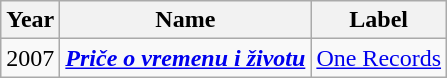<table class="wikitable">
<tr>
<th>Year</th>
<th>Name</th>
<th>Label</th>
</tr>
<tr>
<td>2007</td>
<td><strong><em><a href='#'>Priče o vremenu i životu</a></em></strong></td>
<td><a href='#'>One Records</a></td>
</tr>
</table>
